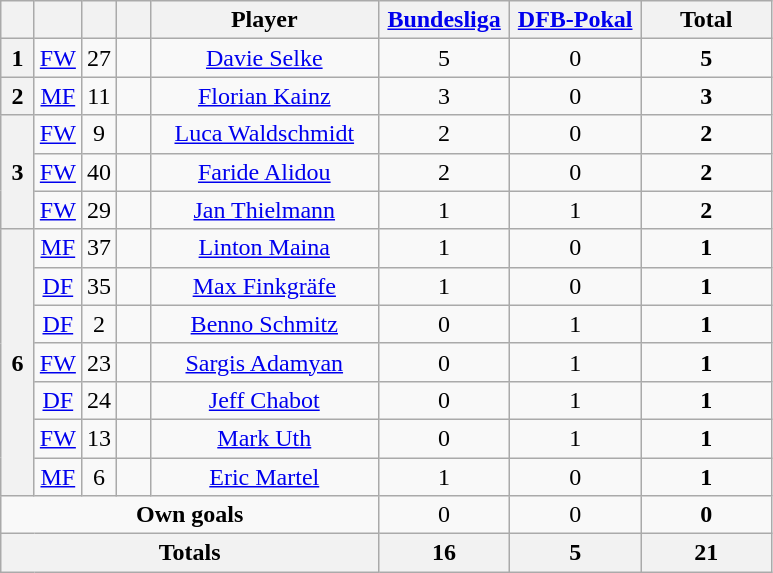<table class="wikitable" style="text-align:center">
<tr>
<th width=15></th>
<th width=15></th>
<th width=15></th>
<th width=15></th>
<th width=145>Player</th>
<th width=80><strong><a href='#'>Bundesliga</a></strong></th>
<th width=80><strong><a href='#'>DFB-Pokal</a></strong></th>
<th width=80>Total</th>
</tr>
<tr>
<th>1</th>
<td align=center><a href='#'>FW</a></td>
<td align=center>27</td>
<td></td>
<td><a href='#'>Davie Selke</a></td>
<td>5</td>
<td>0</td>
<td><strong>5</strong></td>
</tr>
<tr>
<th>2</th>
<td align=center><a href='#'>MF</a></td>
<td align=center>11</td>
<td></td>
<td><a href='#'>Florian Kainz</a></td>
<td>3</td>
<td>0</td>
<td><strong>3</strong></td>
</tr>
<tr>
<th rowspan=3>3</th>
<td align=center><a href='#'>FW</a></td>
<td align=center>9</td>
<td></td>
<td><a href='#'>Luca Waldschmidt</a></td>
<td>2</td>
<td>0</td>
<td><strong>2</strong></td>
</tr>
<tr>
<td align=center><a href='#'>FW</a></td>
<td align=center>40</td>
<td></td>
<td><a href='#'>Faride Alidou</a></td>
<td>2</td>
<td>0</td>
<td><strong>2</strong></td>
</tr>
<tr>
<td align=center><a href='#'>FW</a></td>
<td align=center>29</td>
<td></td>
<td><a href='#'>Jan Thielmann</a></td>
<td>1</td>
<td>1</td>
<td><strong>2</strong></td>
</tr>
<tr>
<th rowspan=7>6</th>
<td align=center><a href='#'>MF</a></td>
<td align=center>37</td>
<td></td>
<td><a href='#'>Linton Maina</a></td>
<td>1</td>
<td>0</td>
<td><strong>1</strong></td>
</tr>
<tr>
<td align=center><a href='#'>DF</a></td>
<td align=center>35</td>
<td></td>
<td><a href='#'>Max Finkgräfe</a></td>
<td>1</td>
<td>0</td>
<td><strong>1</strong></td>
</tr>
<tr>
<td align=center><a href='#'>DF</a></td>
<td align=center>2</td>
<td></td>
<td><a href='#'>Benno Schmitz</a></td>
<td>0</td>
<td>1</td>
<td><strong>1</strong></td>
</tr>
<tr>
<td align=center><a href='#'>FW</a></td>
<td align=center>23</td>
<td></td>
<td><a href='#'>Sargis Adamyan</a></td>
<td>0</td>
<td>1</td>
<td><strong>1</strong></td>
</tr>
<tr>
<td align=center><a href='#'>DF</a></td>
<td align=center>24</td>
<td></td>
<td><a href='#'>Jeff Chabot</a></td>
<td>0</td>
<td>1</td>
<td><strong>1</strong></td>
</tr>
<tr>
<td align=center><a href='#'>FW</a></td>
<td align=center>13</td>
<td></td>
<td><a href='#'>Mark Uth</a></td>
<td>0</td>
<td>1</td>
<td><strong>1</strong></td>
</tr>
<tr>
<td align=center><a href='#'>MF</a></td>
<td align=center>6</td>
<td></td>
<td><a href='#'>Eric Martel</a></td>
<td>1</td>
<td>0</td>
<td><strong>1</strong></td>
</tr>
<tr>
<td colspan=5><strong>Own goals</strong></td>
<td>0</td>
<td>0</td>
<td><strong>0</strong></td>
</tr>
<tr>
<th colspan=5>Totals</th>
<th>16</th>
<th>5</th>
<th>21</th>
</tr>
</table>
